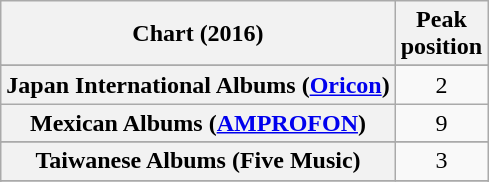<table class="wikitable sortable plainrowheaders" style="text-align:center">
<tr>
<th scope="col">Chart (2016)</th>
<th scope="col">Peak<br>position</th>
</tr>
<tr>
</tr>
<tr>
</tr>
<tr>
</tr>
<tr>
</tr>
<tr>
</tr>
<tr>
</tr>
<tr>
</tr>
<tr>
</tr>
<tr>
</tr>
<tr>
</tr>
<tr>
</tr>
<tr>
</tr>
<tr>
<th scope="row">Japan International Albums (<a href='#'>Oricon</a>)</th>
<td>2</td>
</tr>
<tr>
<th scope="row">Mexican Albums (<a href='#'>AMPROFON</a>)</th>
<td>9</td>
</tr>
<tr>
</tr>
<tr>
</tr>
<tr>
</tr>
<tr>
</tr>
<tr>
</tr>
<tr>
</tr>
<tr>
</tr>
<tr>
<th scope="row">Taiwanese Albums (Five Music)</th>
<td>3</td>
</tr>
<tr>
</tr>
<tr>
</tr>
</table>
